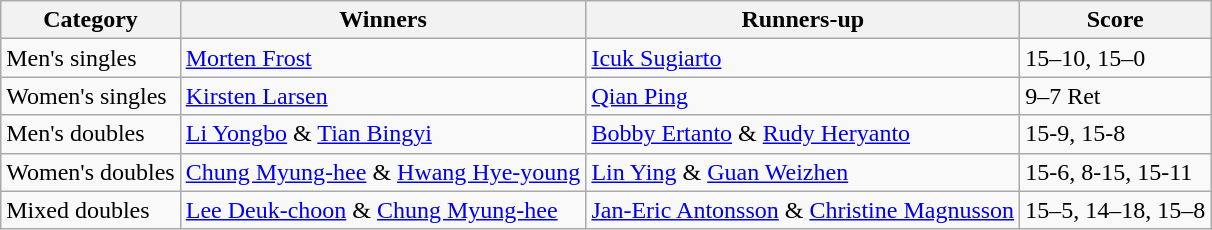<table class=wikitable>
<tr>
<th>Category</th>
<th>Winners</th>
<th>Runners-up</th>
<th>Score</th>
</tr>
<tr>
<td>Men's singles</td>
<td> <a href='#'>Morten Frost</a></td>
<td> <a href='#'>Icuk Sugiarto</a></td>
<td>15–10, 15–0</td>
</tr>
<tr>
<td>Women's singles</td>
<td> <a href='#'>Kirsten Larsen</a></td>
<td> <a href='#'>Qian Ping</a></td>
<td>9–7 Ret</td>
</tr>
<tr>
<td>Men's doubles</td>
<td> <a href='#'>Li Yongbo</a> & <a href='#'>Tian Bingyi</a></td>
<td> <a href='#'>Bobby Ertanto</a> & <a href='#'>Rudy Heryanto</a></td>
<td>15-9, 15-8</td>
</tr>
<tr>
<td>Women's doubles</td>
<td> <a href='#'>Chung Myung-hee</a> & <a href='#'>Hwang Hye-young</a></td>
<td> <a href='#'>Lin Ying</a> & <a href='#'>Guan Weizhen</a></td>
<td>15-6, 8-15, 15-11</td>
</tr>
<tr>
<td>Mixed doubles</td>
<td> <a href='#'>Lee Deuk-choon</a> & <a href='#'>Chung Myung-hee</a></td>
<td> <a href='#'>Jan-Eric Antonsson</a> & <a href='#'>Christine Magnusson</a></td>
<td>15–5, 14–18, 15–8</td>
</tr>
</table>
